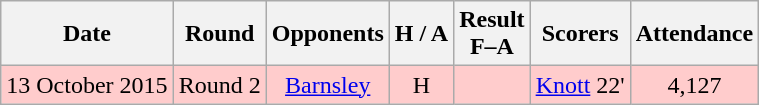<table class="wikitable" style="text-align:center">
<tr>
<th>Date</th>
<th>Round</th>
<th>Opponents</th>
<th>H / A</th>
<th>Result<br>F–A</th>
<th>Scorers</th>
<th>Attendance</th>
</tr>
<tr style="background:#fcc;">
<td>13 October 2015</td>
<td>Round 2</td>
<td><a href='#'>Barnsley</a></td>
<td>H</td>
<td></td>
<td><a href='#'>Knott</a> 22'</td>
<td>4,127</td>
</tr>
</table>
